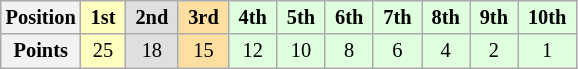<table class="wikitable" style="font-size:85%; text-align:center">
<tr>
<th>Position</th>
<td style="background:#ffffbf"> <strong>1st</strong> </td>
<td style="background:#dfdfdf"> <strong>2nd</strong> </td>
<td style="background:#ffdf9f"> <strong>3rd</strong> </td>
<td style="background:#dfffdf"> <strong>4th</strong> </td>
<td style="background:#dfffdf"> <strong>5th</strong> </td>
<td style="background:#dfffdf"> <strong>6th</strong> </td>
<td style="background:#dfffdf"> <strong>7th</strong> </td>
<td style="background:#dfffdf"> <strong>8th</strong> </td>
<td style="background:#dfffdf"> <strong>9th</strong> </td>
<td style="background:#dfffdf"> <strong>10th</strong> </td>
</tr>
<tr>
<th>Points</th>
<td style="background:#ffffbf">25</td>
<td style="background:#dfdfdf">18</td>
<td style="background:#ffdf9f">15</td>
<td style="background:#dfffdf">12</td>
<td style="background:#dfffdf">10</td>
<td style="background:#dfffdf">8</td>
<td style="background:#dfffdf">6</td>
<td style="background:#dfffdf">4</td>
<td style="background:#dfffdf">2</td>
<td style="background:#dfffdf">1</td>
</tr>
</table>
